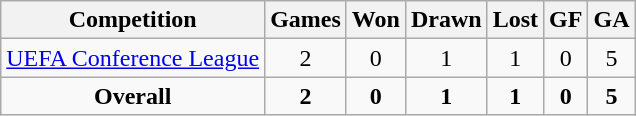<table class="wikitable" style="text-align:center;">
<tr>
<th>Competition</th>
<th>Games</th>
<th>Won</th>
<th>Drawn</th>
<th>Lost</th>
<th>GF</th>
<th>GA</th>
</tr>
<tr>
<td style="text-align:left;"><a href='#'>UEFA Conference League</a></td>
<td>2</td>
<td>0</td>
<td>1</td>
<td>1</td>
<td>0</td>
<td>5</td>
</tr>
<tr>
<td><strong>Overall</strong></td>
<td><strong>2</strong></td>
<td><strong>0</strong></td>
<td><strong>1</strong></td>
<td><strong>1</strong></td>
<td><strong>0</strong></td>
<td><strong>5</strong></td>
</tr>
</table>
